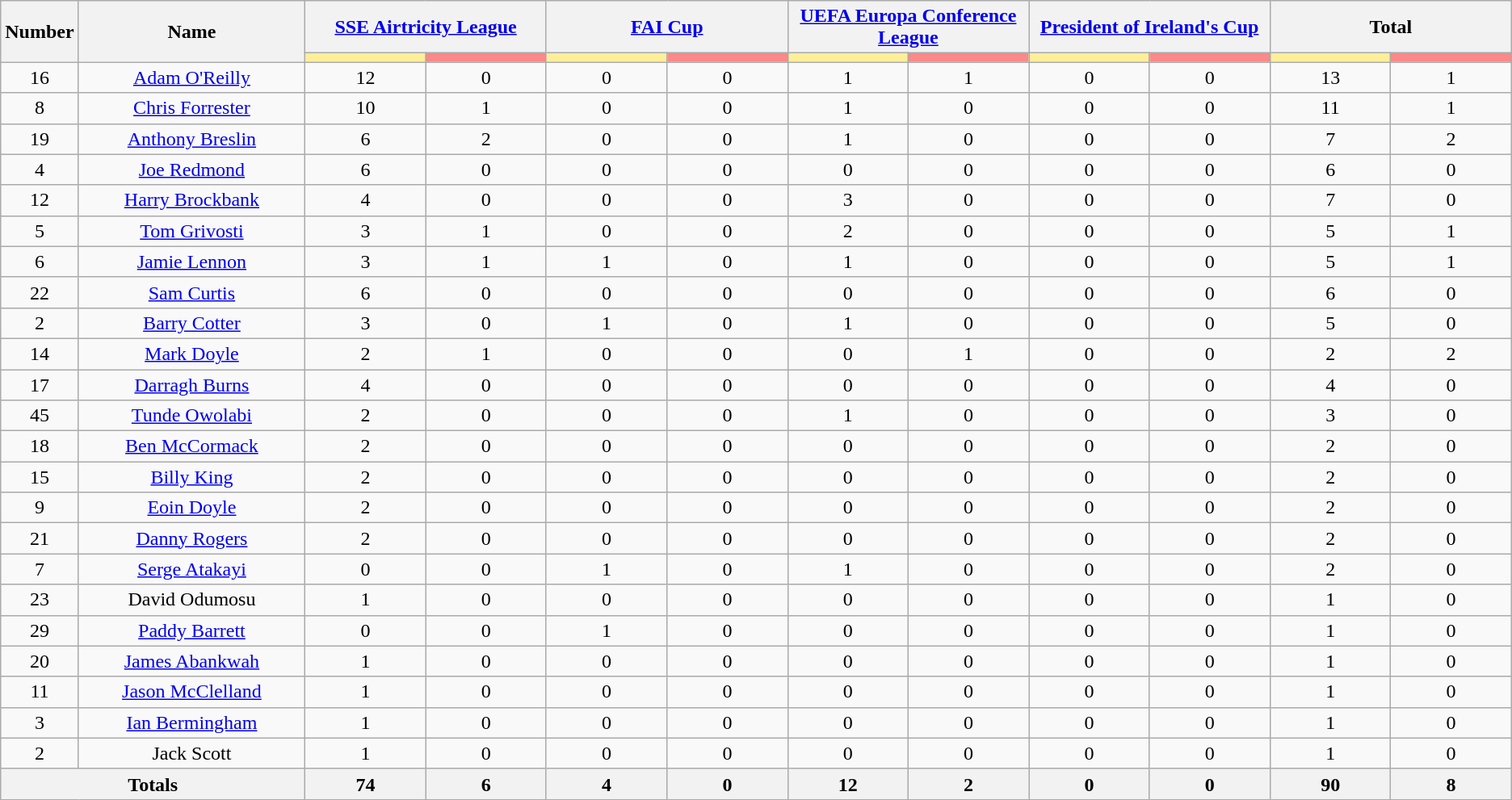<table class="wikitable" style="text-align:center">
<tr>
<th rowspan="2" style="width:5%">Number</th>
<th rowspan="2" style="width:15%">Name</th>
<th colspan="2"><a href='#'>SSE Airtricity League</a></th>
<th colspan="2"><a href='#'>FAI Cup</a></th>
<th colspan="2"><a href='#'>UEFA Europa Conference League</a></th>
<th colspan="2"><a href='#'>President of Ireland's Cup</a></th>
<th colspan="2">Total</th>
</tr>
<tr>
<th style="width:50px;background:#fe9"></th>
<th style="width:50px;background:#f88"></th>
<th style="width:50px;background:#fe9"></th>
<th style="width:50px;background:#f88"></th>
<th style="width:50px;background:#fe9"></th>
<th style="width:50px;background:#f88"></th>
<th style="width:50px;background:#fe9"></th>
<th style="width:50px;background:#f88"></th>
<th style="width:50px;background:#fe9"></th>
<th style="width:50px;background:#f88"></th>
</tr>
<tr>
<td>16</td>
<td><a href='#'>Adam O'Reilly</a></td>
<td>12</td>
<td>0</td>
<td>0</td>
<td>0</td>
<td>1</td>
<td>1</td>
<td>0</td>
<td>0</td>
<td>13</td>
<td>1</td>
</tr>
<tr>
<td>8</td>
<td><a href='#'>Chris Forrester</a></td>
<td>10</td>
<td>1</td>
<td>0</td>
<td>0</td>
<td>1</td>
<td>0</td>
<td>0</td>
<td>0</td>
<td>11</td>
<td>1</td>
</tr>
<tr>
<td>19</td>
<td><a href='#'>Anthony Breslin</a></td>
<td>6</td>
<td>2</td>
<td>0</td>
<td>0</td>
<td>1</td>
<td>0</td>
<td>0</td>
<td>0</td>
<td>7</td>
<td>2</td>
</tr>
<tr>
<td>4</td>
<td><a href='#'>Joe Redmond</a></td>
<td>6</td>
<td>0</td>
<td>0</td>
<td>0</td>
<td>0</td>
<td>0</td>
<td>0</td>
<td>0</td>
<td>6</td>
<td>0</td>
</tr>
<tr>
<td>12</td>
<td><a href='#'>Harry Brockbank</a></td>
<td>4</td>
<td>0</td>
<td>0</td>
<td>0</td>
<td>3</td>
<td>0</td>
<td>0</td>
<td>0</td>
<td>7</td>
<td>0</td>
</tr>
<tr>
<td>5</td>
<td><a href='#'>Tom Grivosti</a></td>
<td>3</td>
<td>1</td>
<td>0</td>
<td>0</td>
<td>2</td>
<td>0</td>
<td>0</td>
<td>0</td>
<td>5</td>
<td>1</td>
</tr>
<tr>
<td>6</td>
<td><a href='#'>Jamie Lennon</a></td>
<td>3</td>
<td>1</td>
<td>1</td>
<td>0</td>
<td>1</td>
<td>0</td>
<td>0</td>
<td>0</td>
<td>5</td>
<td>1</td>
</tr>
<tr>
<td>22</td>
<td><a href='#'>Sam Curtis</a></td>
<td>6</td>
<td>0</td>
<td>0</td>
<td>0</td>
<td>0</td>
<td>0</td>
<td>0</td>
<td>0</td>
<td>6</td>
<td>0</td>
</tr>
<tr>
<td>2</td>
<td><a href='#'>Barry Cotter</a></td>
<td>3</td>
<td>0</td>
<td>1</td>
<td>0</td>
<td>1</td>
<td>0</td>
<td>0</td>
<td>0</td>
<td>5</td>
<td>0</td>
</tr>
<tr>
<td>14</td>
<td><a href='#'>Mark Doyle</a></td>
<td>2</td>
<td>1</td>
<td>0</td>
<td>0</td>
<td>0</td>
<td>1</td>
<td>0</td>
<td>0</td>
<td>2</td>
<td>2</td>
</tr>
<tr>
<td>17</td>
<td><a href='#'>Darragh Burns</a></td>
<td>4</td>
<td>0</td>
<td>0</td>
<td>0</td>
<td>0</td>
<td>0</td>
<td>0</td>
<td>0</td>
<td>4</td>
<td>0</td>
</tr>
<tr>
<td>45</td>
<td><a href='#'>Tunde Owolabi</a></td>
<td>2</td>
<td>0</td>
<td>0</td>
<td>0</td>
<td>1</td>
<td>0</td>
<td>0</td>
<td>0</td>
<td>3</td>
<td>0</td>
</tr>
<tr>
<td>18</td>
<td><a href='#'>Ben McCormack</a></td>
<td>2</td>
<td>0</td>
<td>0</td>
<td>0</td>
<td>0</td>
<td>0</td>
<td>0</td>
<td>0</td>
<td>2</td>
<td>0</td>
</tr>
<tr>
<td>15</td>
<td><a href='#'>Billy King</a></td>
<td>2</td>
<td>0</td>
<td>0</td>
<td>0</td>
<td>0</td>
<td>0</td>
<td>0</td>
<td>0</td>
<td>2</td>
<td>0</td>
</tr>
<tr>
<td>9</td>
<td><a href='#'>Eoin Doyle</a></td>
<td>2</td>
<td>0</td>
<td>0</td>
<td>0</td>
<td>0</td>
<td>0</td>
<td>0</td>
<td>0</td>
<td>2</td>
<td>0</td>
</tr>
<tr>
<td>21</td>
<td><a href='#'>Danny Rogers</a></td>
<td>2</td>
<td>0</td>
<td>0</td>
<td>0</td>
<td>0</td>
<td>0</td>
<td>0</td>
<td>0</td>
<td>2</td>
<td>0</td>
</tr>
<tr>
<td>7</td>
<td><a href='#'>Serge Atakayi</a></td>
<td>0</td>
<td>0</td>
<td>1</td>
<td>0</td>
<td>1</td>
<td>0</td>
<td>0</td>
<td>0</td>
<td>2</td>
<td>0</td>
</tr>
<tr>
<td>23</td>
<td>David Odumosu</td>
<td>1</td>
<td>0</td>
<td>0</td>
<td>0</td>
<td>0</td>
<td>0</td>
<td>0</td>
<td>0</td>
<td>1</td>
<td>0</td>
</tr>
<tr>
<td>29</td>
<td><a href='#'>Paddy Barrett</a></td>
<td>0</td>
<td>0</td>
<td>1</td>
<td>0</td>
<td>0</td>
<td>0</td>
<td>0</td>
<td>0</td>
<td>1</td>
<td>0</td>
</tr>
<tr>
<td>20</td>
<td><a href='#'>James Abankwah</a></td>
<td>1</td>
<td>0</td>
<td>0</td>
<td>0</td>
<td>0</td>
<td>0</td>
<td>0</td>
<td>0</td>
<td>1</td>
<td>0</td>
</tr>
<tr>
<td>11</td>
<td><a href='#'>Jason McClelland</a></td>
<td>1</td>
<td>0</td>
<td>0</td>
<td>0</td>
<td>0</td>
<td>0</td>
<td>0</td>
<td>0</td>
<td>1</td>
<td>0</td>
</tr>
<tr>
<td>3</td>
<td><a href='#'>Ian Bermingham</a></td>
<td>1</td>
<td>0</td>
<td>0</td>
<td>0</td>
<td>0</td>
<td>0</td>
<td>0</td>
<td>0</td>
<td>1</td>
<td>0</td>
</tr>
<tr>
<td>2</td>
<td>Jack Scott</td>
<td>1</td>
<td>0</td>
<td>0</td>
<td>0</td>
<td>0</td>
<td>0</td>
<td>0</td>
<td>0</td>
<td>1</td>
<td>0</td>
</tr>
<tr>
<th colspan="2">Totals</th>
<th>74</th>
<th>6</th>
<th>4</th>
<th>0</th>
<th>12</th>
<th>2</th>
<th>0</th>
<th>0</th>
<th>90</th>
<th>8</th>
</tr>
</table>
